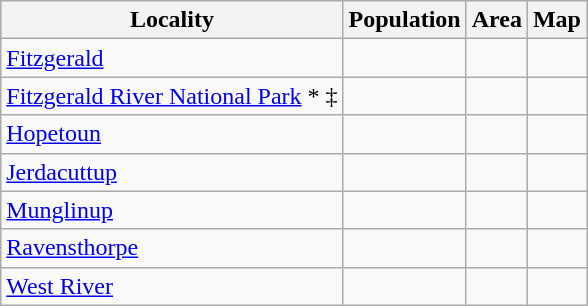<table class="wikitable sortable">
<tr>
<th>Locality</th>
<th data-sort-type=number>Population</th>
<th data-sort-type=number>Area</th>
<th>Map</th>
</tr>
<tr>
<td><a href='#'>Fitzgerald</a></td>
<td></td>
<td></td>
<td></td>
</tr>
<tr>
<td><a href='#'>Fitzgerald River National Park</a> * ‡</td>
<td></td>
<td></td>
<td></td>
</tr>
<tr>
<td><a href='#'>Hopetoun</a></td>
<td></td>
<td></td>
<td></td>
</tr>
<tr>
<td><a href='#'>Jerdacuttup</a></td>
<td></td>
<td></td>
<td></td>
</tr>
<tr>
<td><a href='#'>Munglinup</a></td>
<td></td>
<td></td>
<td></td>
</tr>
<tr>
<td><a href='#'>Ravensthorpe</a></td>
<td></td>
<td></td>
<td></td>
</tr>
<tr>
<td><a href='#'>West River</a></td>
<td></td>
<td></td>
<td></td>
</tr>
</table>
